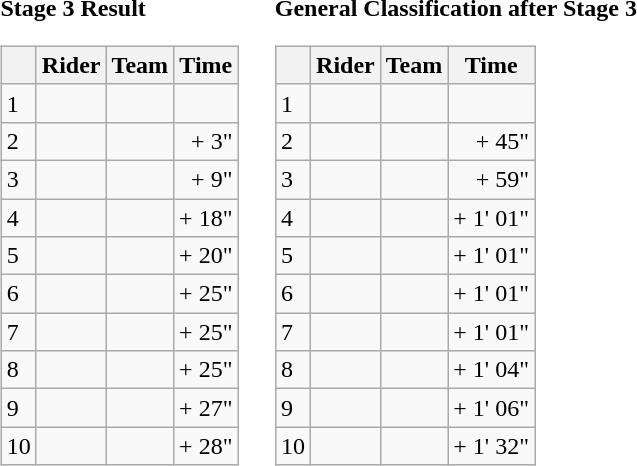<table>
<tr>
<td><strong>Stage 3 Result</strong><br><table class="wikitable">
<tr>
<th></th>
<th>Rider</th>
<th>Team</th>
<th>Time</th>
</tr>
<tr>
<td>1</td>
<td> </td>
<td></td>
<td align="right"></td>
</tr>
<tr>
<td>2</td>
<td></td>
<td></td>
<td align="right">+ 3"</td>
</tr>
<tr>
<td>3</td>
<td></td>
<td></td>
<td align="right">+ 9"</td>
</tr>
<tr>
<td>4</td>
<td></td>
<td></td>
<td align="right">+ 18"</td>
</tr>
<tr>
<td>5</td>
<td></td>
<td></td>
<td align="right">+ 20"</td>
</tr>
<tr>
<td>6</td>
<td></td>
<td></td>
<td align="right">+ 25"</td>
</tr>
<tr>
<td>7</td>
<td> </td>
<td></td>
<td align="right">+ 25"</td>
</tr>
<tr>
<td>8</td>
<td></td>
<td></td>
<td align="right">+ 25"</td>
</tr>
<tr>
<td>9</td>
<td></td>
<td></td>
<td align="right">+ 27"</td>
</tr>
<tr>
<td>10</td>
<td></td>
<td></td>
<td align="right">+ 28"</td>
</tr>
</table>
</td>
<td></td>
<td><strong>General Classification after Stage 3</strong><br><table class="wikitable">
<tr>
<th></th>
<th>Rider</th>
<th>Team</th>
<th>Time</th>
</tr>
<tr>
<td>1</td>
<td> </td>
<td></td>
<td align="right"></td>
</tr>
<tr>
<td>2</td>
<td></td>
<td></td>
<td align="right">+ 45"</td>
</tr>
<tr>
<td>3</td>
<td></td>
<td></td>
<td align="right">+ 59"</td>
</tr>
<tr>
<td>4</td>
<td></td>
<td></td>
<td align="right">+ 1' 01"</td>
</tr>
<tr>
<td>5</td>
<td> </td>
<td></td>
<td align="right">+ 1' 01"</td>
</tr>
<tr>
<td>6</td>
<td></td>
<td></td>
<td align="right">+ 1' 01"</td>
</tr>
<tr>
<td>7</td>
<td></td>
<td></td>
<td align="right">+ 1' 01"</td>
</tr>
<tr>
<td>8</td>
<td></td>
<td></td>
<td align="right">+ 1' 04"</td>
</tr>
<tr>
<td>9</td>
<td></td>
<td></td>
<td align="right">+ 1' 06"</td>
</tr>
<tr>
<td>10</td>
<td></td>
<td></td>
<td align="right">+ 1' 32"</td>
</tr>
</table>
</td>
</tr>
</table>
